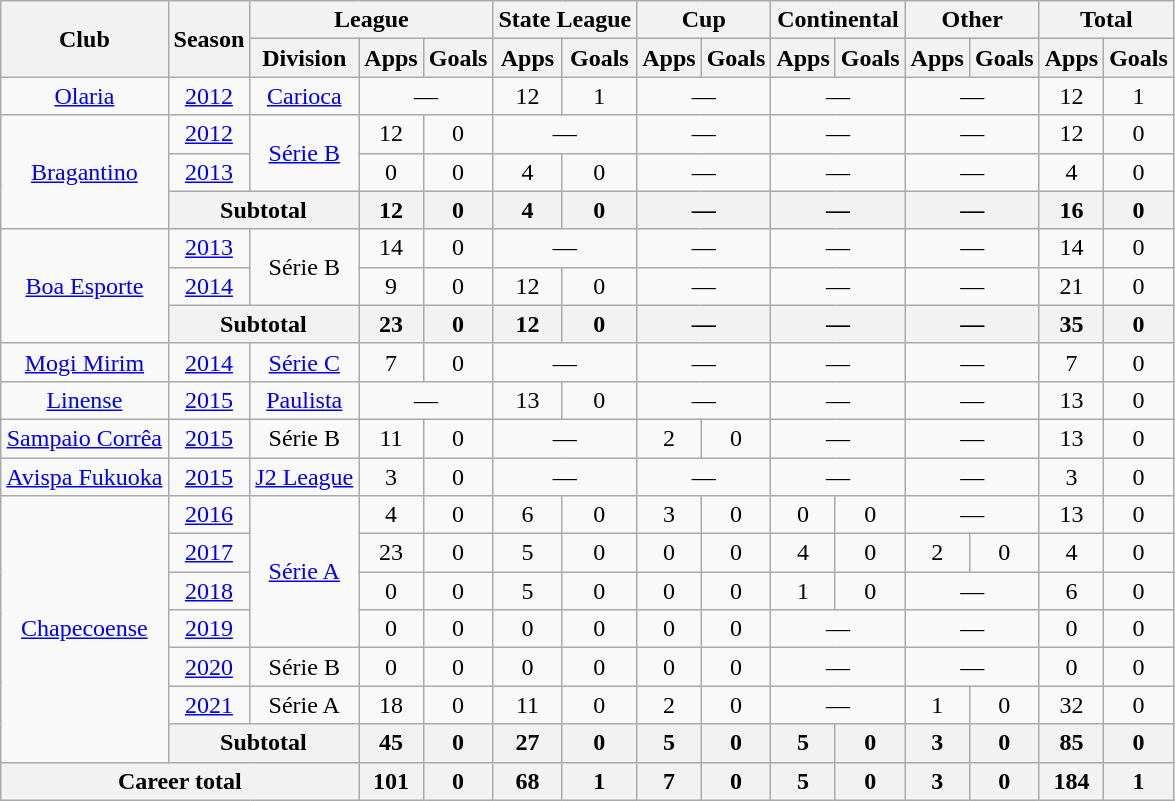<table class="wikitable" style="text-align: center;">
<tr>
<th rowspan="2">Club</th>
<th rowspan="2">Season</th>
<th colspan="3">League</th>
<th colspan="2">State League</th>
<th colspan="2">Cup</th>
<th colspan="2">Continental</th>
<th colspan="2">Other</th>
<th colspan="2">Total</th>
</tr>
<tr>
<th>Division</th>
<th>Apps</th>
<th>Goals</th>
<th>Apps</th>
<th>Goals</th>
<th>Apps</th>
<th>Goals</th>
<th>Apps</th>
<th>Goals</th>
<th>Apps</th>
<th>Goals</th>
<th>Apps</th>
<th>Goals</th>
</tr>
<tr>
<td valign="center"><a href='#'>Olaria</a></td>
<td><a href='#'>2012</a></td>
<td><a href='#'>Carioca</a></td>
<td colspan="2">—</td>
<td>12</td>
<td>1</td>
<td colspan="2">—</td>
<td colspan="2">—</td>
<td colspan="2">—</td>
<td>12</td>
<td>1</td>
</tr>
<tr>
<td rowspan="3" valign="center"><a href='#'>Bragantino</a></td>
<td><a href='#'>2012</a></td>
<td rowspan="2"><a href='#'>Série B</a></td>
<td>12</td>
<td>0</td>
<td colspan="2">—</td>
<td colspan="2">—</td>
<td colspan="2">—</td>
<td colspan="2">—</td>
<td>12</td>
<td>0</td>
</tr>
<tr>
<td><a href='#'>2013</a></td>
<td>0</td>
<td>0</td>
<td>4</td>
<td>0</td>
<td colspan="2">—</td>
<td colspan="2">—</td>
<td colspan="2">—</td>
<td>4</td>
<td>0</td>
</tr>
<tr>
<th colspan="2">Subtotal</th>
<th>12</th>
<th>0</th>
<th>4</th>
<th>0</th>
<th colspan="2">—</th>
<th colspan="2">—</th>
<th colspan="2">—</th>
<th>16</th>
<th>0</th>
</tr>
<tr>
<td rowspan="3" valign="center"><a href='#'>Boa Esporte</a></td>
<td><a href='#'>2013</a></td>
<td rowspan="2">Série B</td>
<td>14</td>
<td>0</td>
<td colspan="2">—</td>
<td colspan="2">—</td>
<td colspan="2">—</td>
<td colspan="2">—</td>
<td>14</td>
<td>0</td>
</tr>
<tr>
<td><a href='#'>2014</a></td>
<td>9</td>
<td>0</td>
<td>12</td>
<td>0</td>
<td colspan="2">—</td>
<td colspan="2">—</td>
<td colspan="2">—</td>
<td>21</td>
<td>0</td>
</tr>
<tr>
<th colspan="2">Subtotal</th>
<th>23</th>
<th>0</th>
<th>12</th>
<th>0</th>
<th colspan="2">—</th>
<th colspan="2">—</th>
<th colspan="2">—</th>
<th>35</th>
<th>0</th>
</tr>
<tr>
<td valign="center"><a href='#'>Mogi Mirim</a></td>
<td><a href='#'>2014</a></td>
<td><a href='#'>Série C</a></td>
<td>7</td>
<td>0</td>
<td colspan="2">—</td>
<td colspan="2">—</td>
<td colspan="2">—</td>
<td colspan="2">—</td>
<td>7</td>
<td>0</td>
</tr>
<tr>
<td valign="center"><a href='#'>Linense</a></td>
<td><a href='#'>2015</a></td>
<td><a href='#'>Paulista</a></td>
<td colspan="2">—</td>
<td>13</td>
<td>0</td>
<td colspan="2">—</td>
<td colspan="2">—</td>
<td colspan="2">—</td>
<td>13</td>
<td>0</td>
</tr>
<tr>
<td valign="center"><a href='#'>Sampaio Corrêa</a></td>
<td><a href='#'>2015</a></td>
<td>Série B</td>
<td>11</td>
<td>0</td>
<td colspan="2">—</td>
<td>2</td>
<td>0</td>
<td colspan="2">—</td>
<td colspan="2">—</td>
<td>13</td>
<td>0</td>
</tr>
<tr>
<td valign="center"><a href='#'>Avispa Fukuoka</a></td>
<td><a href='#'>2015</a></td>
<td><a href='#'>J2 League</a></td>
<td>3</td>
<td>0</td>
<td colspan="2">—</td>
<td colspan="2">—</td>
<td colspan="2">—</td>
<td colspan="2">—</td>
<td>3</td>
<td>0</td>
</tr>
<tr>
<td rowspan="7" valign="center"><a href='#'>Chapecoense</a></td>
<td><a href='#'>2016</a></td>
<td rowspan="4"><a href='#'>Série A</a></td>
<td>4</td>
<td>0</td>
<td>6</td>
<td>0</td>
<td>3</td>
<td>0</td>
<td>0</td>
<td>0</td>
<td colspan="2">—</td>
<td>13</td>
<td>0</td>
</tr>
<tr>
<td><a href='#'>2017</a></td>
<td>23</td>
<td>0</td>
<td>5</td>
<td>0</td>
<td>0</td>
<td>0</td>
<td>4</td>
<td>0</td>
<td>2</td>
<td>0</td>
<td>4</td>
<td>0</td>
</tr>
<tr>
<td><a href='#'>2018</a></td>
<td>0</td>
<td>0</td>
<td>5</td>
<td>0</td>
<td>0</td>
<td>0</td>
<td>1</td>
<td>0</td>
<td colspan="2">—</td>
<td>6</td>
<td>0</td>
</tr>
<tr>
<td><a href='#'>2019</a></td>
<td>0</td>
<td>0</td>
<td>0</td>
<td>0</td>
<td>0</td>
<td>0</td>
<td colspan="2">—</td>
<td colspan="2">—</td>
<td>0</td>
<td>0</td>
</tr>
<tr>
<td><a href='#'>2020</a></td>
<td>Série B</td>
<td>0</td>
<td>0</td>
<td>0</td>
<td>0</td>
<td>0</td>
<td>0</td>
<td colspan="2">—</td>
<td colspan="2">—</td>
<td>0</td>
<td>0</td>
</tr>
<tr>
<td><a href='#'>2021</a></td>
<td>Série A</td>
<td>18</td>
<td>0</td>
<td>11</td>
<td>0</td>
<td>2</td>
<td>0</td>
<td colspan="2">—</td>
<td>1</td>
<td>0</td>
<td>32</td>
<td>0</td>
</tr>
<tr>
<th colspan="2">Subtotal</th>
<th>45</th>
<th>0</th>
<th>27</th>
<th>0</th>
<th>5</th>
<th>0</th>
<th>5</th>
<th>0</th>
<th>3</th>
<th>0</th>
<th>85</th>
<th>0</th>
</tr>
<tr>
<th colspan="3"><strong>Career total</strong></th>
<th>101</th>
<th>0</th>
<th>68</th>
<th>1</th>
<th>7</th>
<th>0</th>
<th>5</th>
<th>0</th>
<th>3</th>
<th>0</th>
<th>184</th>
<th>1</th>
</tr>
</table>
